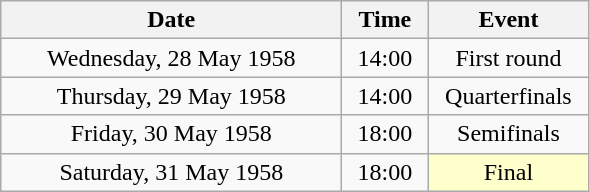<table class = "wikitable" style="text-align:center;">
<tr>
<th width=220>Date</th>
<th width=50>Time</th>
<th width=100>Event</th>
</tr>
<tr>
<td>Wednesday, 28 May 1958</td>
<td>14:00</td>
<td>First round</td>
</tr>
<tr>
<td>Thursday, 29 May 1958</td>
<td>14:00</td>
<td>Quarterfinals</td>
</tr>
<tr>
<td>Friday, 30 May 1958</td>
<td>18:00</td>
<td>Semifinals</td>
</tr>
<tr>
<td>Saturday, 31 May 1958</td>
<td>18:00</td>
<td bgcolor=ffffcc>Final</td>
</tr>
</table>
